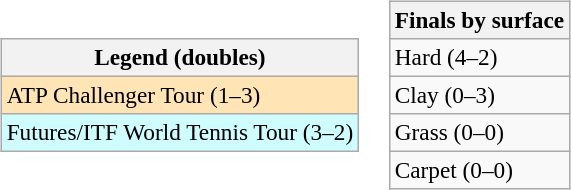<table>
<tr>
<td><br><table class="wikitable" style="font-size:97%">
<tr>
<th>Legend (doubles)</th>
</tr>
<tr bgcolor="moccasin">
<td>ATP Challenger Tour (1–3)</td>
</tr>
<tr bgcolor="#cffcff">
<td>Futures/ITF World Tennis Tour (3–2)</td>
</tr>
</table>
</td>
<td><br><table class="wikitable" style="font-size:97%">
<tr>
<th>Finals by surface</th>
</tr>
<tr>
<td>Hard (4–2)</td>
</tr>
<tr>
<td>Clay (0–3)</td>
</tr>
<tr>
<td>Grass (0–0)</td>
</tr>
<tr>
<td>Carpet (0–0)</td>
</tr>
</table>
</td>
</tr>
</table>
